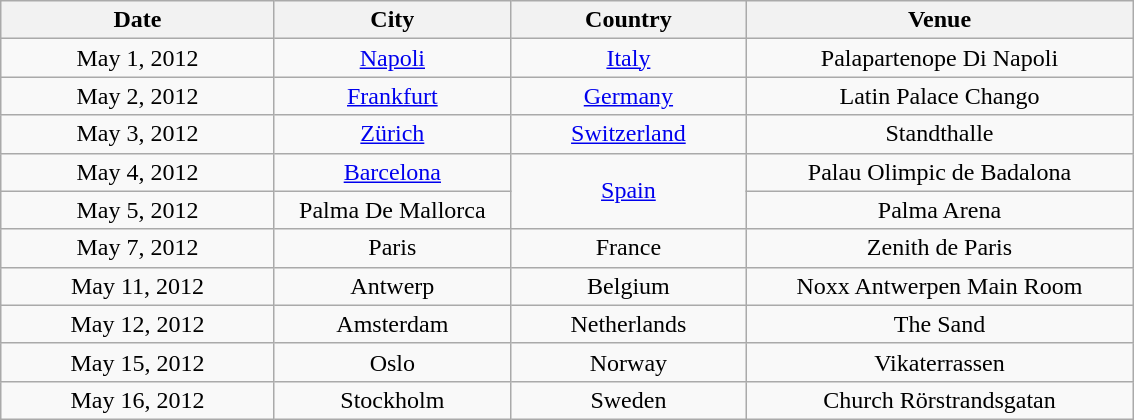<table class="wikitable" style="text-align:center;">
<tr>
<th style="width:175px;">Date</th>
<th style="width:150px;">City</th>
<th style="width:150px;">Country</th>
<th style="width:250px;">Venue</th>
</tr>
<tr>
<td>May 1, 2012</td>
<td><a href='#'>Napoli</a></td>
<td><a href='#'>Italy</a></td>
<td>Palapartenope Di Napoli</td>
</tr>
<tr>
<td>May 2, 2012</td>
<td><a href='#'>Frankfurt</a></td>
<td><a href='#'>Germany</a></td>
<td>Latin Palace Chango</td>
</tr>
<tr>
<td>May 3, 2012</td>
<td><a href='#'>Zürich</a></td>
<td><a href='#'>Switzerland</a></td>
<td>Standthalle</td>
</tr>
<tr>
<td>May 4, 2012</td>
<td><a href='#'>Barcelona</a></td>
<td rowspan="2"><a href='#'>Spain</a></td>
<td>Palau Olimpic de Badalona</td>
</tr>
<tr>
<td>May 5, 2012</td>
<td>Palma De Mallorca</td>
<td>Palma Arena</td>
</tr>
<tr>
<td>May 7, 2012</td>
<td>Paris</td>
<td>France</td>
<td>Zenith de Paris</td>
</tr>
<tr>
<td>May 11, 2012</td>
<td>Antwerp</td>
<td>Belgium</td>
<td>Noxx Antwerpen Main Room</td>
</tr>
<tr>
<td>May 12, 2012</td>
<td>Amsterdam</td>
<td>Netherlands</td>
<td>The Sand</td>
</tr>
<tr>
<td>May 15, 2012</td>
<td>Oslo</td>
<td>Norway</td>
<td>Vikaterrassen</td>
</tr>
<tr>
<td>May 16, 2012</td>
<td>Stockholm</td>
<td>Sweden</td>
<td>Church Rörstrandsgatan</td>
</tr>
</table>
